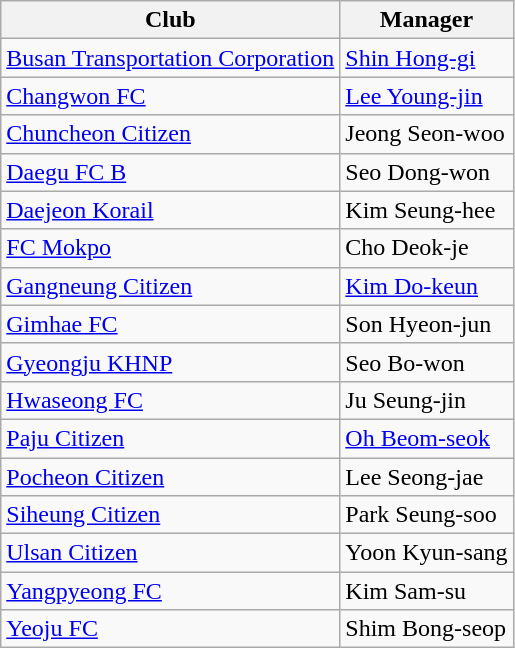<table class="wikitable" style="text-align: left;">
<tr>
<th>Club</th>
<th>Manager</th>
</tr>
<tr>
<td><a href='#'>Busan Transportation Corporation</a></td>
<td> <a href='#'>Shin Hong-gi</a></td>
</tr>
<tr>
<td><a href='#'>Changwon FC</a></td>
<td> <a href='#'>Lee Young-jin</a></td>
</tr>
<tr>
<td><a href='#'>Chuncheon Citizen</a></td>
<td> Jeong Seon-woo</td>
</tr>
<tr>
<td><a href='#'>Daegu FC B</a></td>
<td> Seo Dong-won</td>
</tr>
<tr>
<td><a href='#'>Daejeon Korail</a></td>
<td> Kim Seung-hee</td>
</tr>
<tr>
<td><a href='#'>FC Mokpo</a></td>
<td> Cho Deok-je</td>
</tr>
<tr>
<td><a href='#'>Gangneung Citizen</a></td>
<td> <a href='#'>Kim Do-keun</a></td>
</tr>
<tr>
<td><a href='#'>Gimhae FC</a></td>
<td> Son Hyeon-jun</td>
</tr>
<tr>
<td><a href='#'>Gyeongju KHNP</a></td>
<td> Seo Bo-won</td>
</tr>
<tr>
<td><a href='#'>Hwaseong FC</a></td>
<td> Ju Seung-jin</td>
</tr>
<tr>
<td><a href='#'>Paju Citizen</a></td>
<td> <a href='#'>Oh Beom-seok</a></td>
</tr>
<tr>
<td><a href='#'>Pocheon Citizen</a></td>
<td> Lee Seong-jae</td>
</tr>
<tr>
<td><a href='#'>Siheung Citizen</a></td>
<td> Park Seung-soo</td>
</tr>
<tr>
<td><a href='#'>Ulsan Citizen</a></td>
<td> Yoon Kyun-sang</td>
</tr>
<tr>
<td><a href='#'>Yangpyeong FC</a></td>
<td> Kim Sam-su</td>
</tr>
<tr>
<td><a href='#'>Yeoju FC</a></td>
<td> Shim Bong-seop</td>
</tr>
</table>
